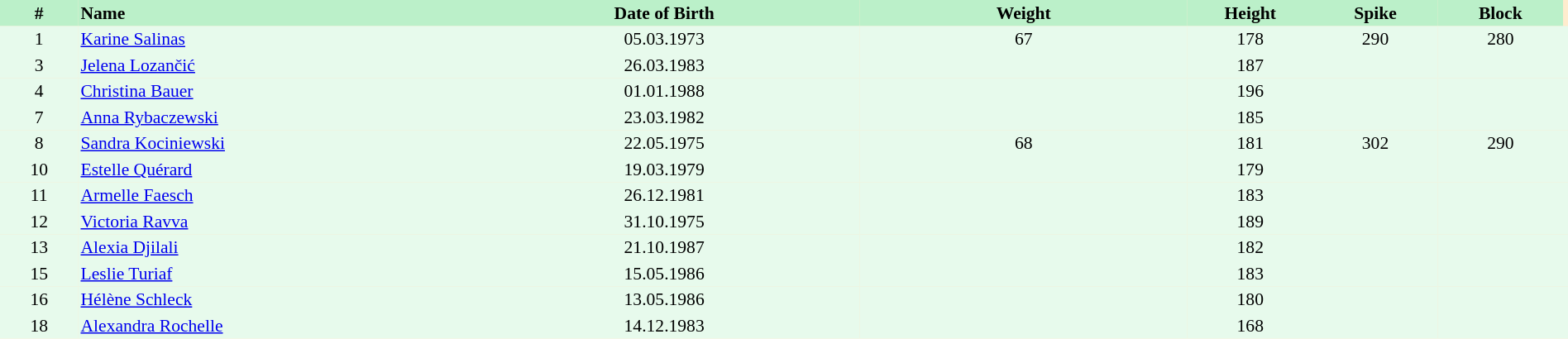<table border=0 cellpadding=2 cellspacing=0  |- bgcolor=#FFECCE style="text-align:center; font-size:90%;" width=100%>
<tr bgcolor=#BBF0C9>
<th width=5%>#</th>
<th width=25% align=left>Name</th>
<th width=25%>Date of Birth</th>
<th width=21%>Weight</th>
<th width=8%>Height</th>
<th width=8%>Spike</th>
<th width=8%>Block</th>
</tr>
<tr bgcolor=#E7FAEC>
<td>1</td>
<td align=left><a href='#'>Karine Salinas</a></td>
<td>05.03.1973</td>
<td>67</td>
<td>178</td>
<td>290</td>
<td>280</td>
<td></td>
</tr>
<tr bgcolor=#E7FAEC>
<td>3</td>
<td align=left><a href='#'>Jelena Lozančić</a></td>
<td>26.03.1983</td>
<td></td>
<td>187</td>
<td></td>
<td></td>
<td></td>
</tr>
<tr bgcolor=#E7FAEC>
<td>4</td>
<td align=left><a href='#'>Christina Bauer</a></td>
<td>01.01.1988</td>
<td></td>
<td>196</td>
<td></td>
<td></td>
<td></td>
</tr>
<tr bgcolor=#E7FAEC>
<td>7</td>
<td align=left><a href='#'>Anna Rybaczewski</a></td>
<td>23.03.1982</td>
<td></td>
<td>185</td>
<td></td>
<td></td>
<td></td>
</tr>
<tr bgcolor=#E7FAEC>
<td>8</td>
<td align=left><a href='#'>Sandra Kociniewski</a></td>
<td>22.05.1975</td>
<td>68</td>
<td>181</td>
<td>302</td>
<td>290</td>
<td></td>
</tr>
<tr bgcolor=#E7FAEC>
<td>10</td>
<td align=left><a href='#'>Estelle Quérard</a></td>
<td>19.03.1979</td>
<td></td>
<td>179</td>
<td></td>
<td></td>
<td></td>
</tr>
<tr bgcolor=#E7FAEC>
<td>11</td>
<td align=left><a href='#'>Armelle Faesch</a></td>
<td>26.12.1981</td>
<td></td>
<td>183</td>
<td></td>
<td></td>
<td></td>
</tr>
<tr bgcolor=#E7FAEC>
<td>12</td>
<td align=left><a href='#'>Victoria Ravva</a></td>
<td>31.10.1975</td>
<td></td>
<td>189</td>
<td></td>
<td></td>
<td></td>
</tr>
<tr bgcolor=#E7FAEC>
<td>13</td>
<td align=left><a href='#'>Alexia Djilali</a></td>
<td>21.10.1987</td>
<td></td>
<td>182</td>
<td></td>
<td></td>
<td></td>
</tr>
<tr bgcolor=#E7FAEC>
<td>15</td>
<td align=left><a href='#'>Leslie Turiaf</a></td>
<td>15.05.1986</td>
<td></td>
<td>183</td>
<td></td>
<td></td>
<td></td>
</tr>
<tr bgcolor=#E7FAEC>
<td>16</td>
<td align=left><a href='#'>Hélène Schleck</a></td>
<td>13.05.1986</td>
<td></td>
<td>180</td>
<td></td>
<td></td>
<td></td>
</tr>
<tr bgcolor=#E7FAEC>
<td>18</td>
<td align=left><a href='#'>Alexandra Rochelle</a></td>
<td>14.12.1983</td>
<td></td>
<td>168</td>
<td></td>
<td></td>
<td></td>
</tr>
</table>
